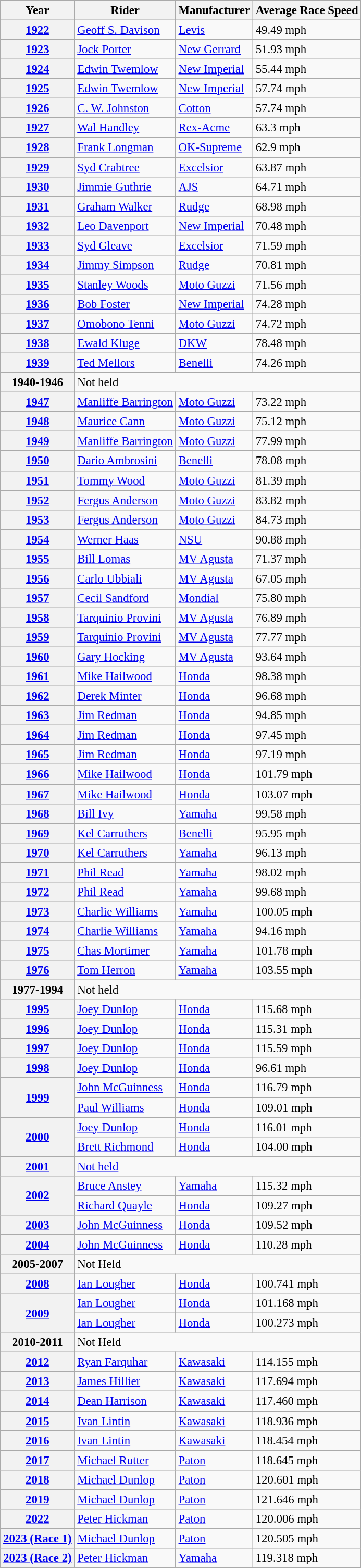<table class="wikitable" style="font-size: 95%;">
<tr>
<th>Year</th>
<th>Rider</th>
<th>Manufacturer</th>
<th>Average Race Speed</th>
</tr>
<tr>
<th><a href='#'>1922</a></th>
<td> <a href='#'>Geoff S. Davison</a></td>
<td><a href='#'>Levis</a></td>
<td>49.49 mph</td>
</tr>
<tr>
<th><a href='#'>1923</a></th>
<td> <a href='#'>Jock Porter</a></td>
<td><a href='#'>New Gerrard</a></td>
<td>51.93 mph</td>
</tr>
<tr>
<th><a href='#'>1924</a></th>
<td> <a href='#'>Edwin Twemlow</a></td>
<td><a href='#'>New Imperial</a></td>
<td>55.44 mph</td>
</tr>
<tr>
<th><a href='#'>1925</a></th>
<td> <a href='#'>Edwin Twemlow</a></td>
<td><a href='#'>New Imperial</a></td>
<td>57.74 mph</td>
</tr>
<tr>
<th><a href='#'>1926</a></th>
<td> <a href='#'>C. W. Johnston</a></td>
<td><a href='#'>Cotton</a></td>
<td>57.74 mph</td>
</tr>
<tr>
<th><a href='#'>1927</a></th>
<td> <a href='#'>Wal Handley</a></td>
<td><a href='#'>Rex-Acme</a></td>
<td>63.3 mph</td>
</tr>
<tr>
<th><a href='#'>1928</a></th>
<td> <a href='#'>Frank Longman</a></td>
<td><a href='#'>OK-Supreme</a></td>
<td>62.9 mph</td>
</tr>
<tr>
<th><a href='#'>1929</a></th>
<td> <a href='#'>Syd Crabtree</a></td>
<td><a href='#'>Excelsior</a></td>
<td>63.87 mph</td>
</tr>
<tr>
<th><a href='#'>1930</a></th>
<td> <a href='#'>Jimmie Guthrie</a></td>
<td><a href='#'>AJS</a></td>
<td>64.71 mph</td>
</tr>
<tr>
<th><a href='#'>1931</a></th>
<td> <a href='#'>Graham Walker</a></td>
<td><a href='#'>Rudge</a></td>
<td>68.98 mph</td>
</tr>
<tr>
<th><a href='#'>1932</a></th>
<td> <a href='#'>Leo Davenport</a></td>
<td><a href='#'>New Imperial</a></td>
<td>70.48 mph</td>
</tr>
<tr>
<th><a href='#'>1933</a></th>
<td> <a href='#'>Syd Gleave</a></td>
<td><a href='#'>Excelsior</a></td>
<td>71.59 mph</td>
</tr>
<tr>
<th><a href='#'>1934</a></th>
<td> <a href='#'>Jimmy Simpson</a></td>
<td><a href='#'>Rudge</a></td>
<td>70.81 mph</td>
</tr>
<tr>
<th><a href='#'>1935</a></th>
<td> <a href='#'>Stanley Woods</a></td>
<td><a href='#'>Moto Guzzi</a></td>
<td>71.56 mph</td>
</tr>
<tr>
<th><a href='#'>1936</a></th>
<td> <a href='#'>Bob Foster</a></td>
<td><a href='#'>New Imperial</a></td>
<td>74.28 mph</td>
</tr>
<tr>
<th><a href='#'>1937</a></th>
<td> <a href='#'>Omobono Tenni</a></td>
<td><a href='#'>Moto Guzzi</a></td>
<td>74.72 mph</td>
</tr>
<tr>
<th><a href='#'>1938</a></th>
<td> <a href='#'>Ewald Kluge</a></td>
<td><a href='#'>DKW</a></td>
<td>78.48 mph</td>
</tr>
<tr>
<th><a href='#'>1939</a></th>
<td> <a href='#'>Ted Mellors</a></td>
<td><a href='#'>Benelli</a></td>
<td>74.26 mph</td>
</tr>
<tr>
<th>1940-1946</th>
<td colspan=3>Not held</td>
</tr>
<tr>
<th><a href='#'>1947</a></th>
<td> <a href='#'>Manliffe Barrington</a></td>
<td><a href='#'>Moto Guzzi</a></td>
<td>73.22 mph</td>
</tr>
<tr>
<th><a href='#'>1948</a></th>
<td> <a href='#'>Maurice Cann</a></td>
<td><a href='#'>Moto Guzzi</a></td>
<td>75.12 mph</td>
</tr>
<tr>
<th><a href='#'>1949</a></th>
<td> <a href='#'>Manliffe Barrington</a></td>
<td><a href='#'>Moto Guzzi</a></td>
<td>77.99 mph</td>
</tr>
<tr>
<th><a href='#'>1950</a></th>
<td> <a href='#'>Dario Ambrosini</a></td>
<td><a href='#'>Benelli</a></td>
<td>78.08 mph</td>
</tr>
<tr>
<th><a href='#'>1951</a></th>
<td> <a href='#'>Tommy Wood</a></td>
<td><a href='#'>Moto Guzzi</a></td>
<td>81.39 mph</td>
</tr>
<tr>
<th><a href='#'>1952</a></th>
<td> <a href='#'>Fergus Anderson</a></td>
<td><a href='#'>Moto Guzzi</a></td>
<td>83.82 mph</td>
</tr>
<tr>
<th><a href='#'>1953</a></th>
<td> <a href='#'>Fergus Anderson</a></td>
<td><a href='#'>Moto Guzzi</a></td>
<td>84.73 mph</td>
</tr>
<tr>
<th><a href='#'>1954</a></th>
<td> <a href='#'>Werner Haas</a></td>
<td><a href='#'>NSU</a></td>
<td>90.88 mph</td>
</tr>
<tr>
<th><a href='#'>1955</a></th>
<td> <a href='#'>Bill Lomas</a></td>
<td><a href='#'>MV Agusta</a></td>
<td>71.37 mph</td>
</tr>
<tr>
<th><a href='#'>1956</a></th>
<td> <a href='#'>Carlo Ubbiali</a></td>
<td><a href='#'>MV Agusta</a></td>
<td>67.05 mph</td>
</tr>
<tr>
<th><a href='#'>1957</a></th>
<td> <a href='#'>Cecil Sandford</a></td>
<td><a href='#'>Mondial</a></td>
<td>75.80 mph</td>
</tr>
<tr>
<th><a href='#'>1958</a></th>
<td> <a href='#'>Tarquinio Provini</a></td>
<td><a href='#'>MV Agusta</a></td>
<td>76.89 mph</td>
</tr>
<tr>
<th><a href='#'>1959</a></th>
<td> <a href='#'>Tarquinio Provini</a></td>
<td><a href='#'>MV Agusta</a></td>
<td>77.77 mph</td>
</tr>
<tr>
<th><a href='#'>1960</a></th>
<td> <a href='#'>Gary Hocking</a></td>
<td><a href='#'>MV Agusta</a></td>
<td>93.64 mph</td>
</tr>
<tr>
<th><a href='#'>1961</a></th>
<td> <a href='#'>Mike Hailwood</a></td>
<td><a href='#'>Honda</a></td>
<td>98.38 mph</td>
</tr>
<tr>
<th><a href='#'>1962</a></th>
<td> <a href='#'>Derek Minter</a></td>
<td><a href='#'>Honda</a></td>
<td>96.68 mph</td>
</tr>
<tr>
<th><a href='#'>1963</a></th>
<td> <a href='#'>Jim Redman</a></td>
<td><a href='#'>Honda</a></td>
<td>94.85 mph</td>
</tr>
<tr>
<th><a href='#'>1964</a></th>
<td> <a href='#'>Jim Redman</a></td>
<td><a href='#'>Honda</a></td>
<td>97.45 mph</td>
</tr>
<tr>
<th><a href='#'>1965</a></th>
<td> <a href='#'>Jim Redman</a></td>
<td><a href='#'>Honda</a></td>
<td>97.19 mph</td>
</tr>
<tr>
<th><a href='#'>1966</a></th>
<td> <a href='#'>Mike Hailwood</a></td>
<td><a href='#'>Honda</a></td>
<td>101.79 mph</td>
</tr>
<tr>
<th><a href='#'>1967</a></th>
<td> <a href='#'>Mike Hailwood</a></td>
<td><a href='#'>Honda</a></td>
<td>103.07 mph</td>
</tr>
<tr>
<th><a href='#'>1968</a></th>
<td> <a href='#'>Bill Ivy</a></td>
<td><a href='#'>Yamaha</a></td>
<td>99.58 mph</td>
</tr>
<tr>
<th><a href='#'>1969</a></th>
<td> <a href='#'>Kel Carruthers</a></td>
<td><a href='#'>Benelli</a></td>
<td>95.95 mph</td>
</tr>
<tr>
<th><a href='#'>1970</a></th>
<td> <a href='#'>Kel Carruthers</a></td>
<td><a href='#'>Yamaha</a></td>
<td>96.13 mph</td>
</tr>
<tr>
<th><a href='#'>1971</a></th>
<td> <a href='#'>Phil Read</a></td>
<td><a href='#'>Yamaha</a></td>
<td>98.02 mph</td>
</tr>
<tr>
<th><a href='#'>1972</a></th>
<td> <a href='#'>Phil Read</a></td>
<td><a href='#'>Yamaha</a></td>
<td>99.68 mph</td>
</tr>
<tr>
<th><a href='#'>1973</a></th>
<td> <a href='#'>Charlie Williams</a></td>
<td><a href='#'>Yamaha</a></td>
<td>100.05 mph</td>
</tr>
<tr>
<th><a href='#'>1974</a></th>
<td> <a href='#'>Charlie Williams</a></td>
<td><a href='#'>Yamaha</a></td>
<td>94.16 mph</td>
</tr>
<tr>
<th><a href='#'>1975</a></th>
<td> <a href='#'>Chas Mortimer</a></td>
<td><a href='#'>Yamaha</a></td>
<td>101.78 mph</td>
</tr>
<tr>
<th><a href='#'>1976</a></th>
<td> <a href='#'>Tom Herron</a></td>
<td><a href='#'>Yamaha</a></td>
<td>103.55 mph</td>
</tr>
<tr>
<th>1977-1994</th>
<td colspan=3>Not held</td>
</tr>
<tr>
<th><a href='#'>1995</a></th>
<td> <a href='#'>Joey Dunlop</a></td>
<td><a href='#'>Honda</a></td>
<td>115.68 mph</td>
</tr>
<tr>
<th><a href='#'>1996</a></th>
<td> <a href='#'>Joey Dunlop</a></td>
<td><a href='#'>Honda</a></td>
<td>115.31 mph</td>
</tr>
<tr>
<th><a href='#'>1997</a></th>
<td> <a href='#'>Joey Dunlop</a></td>
<td><a href='#'>Honda</a></td>
<td>115.59 mph</td>
</tr>
<tr>
<th><a href='#'>1998</a></th>
<td> <a href='#'>Joey Dunlop</a></td>
<td><a href='#'>Honda</a></td>
<td>96.61 mph</td>
</tr>
<tr>
<th rowspan=2><a href='#'>1999</a></th>
<td> <a href='#'>John McGuinness</a></td>
<td><a href='#'>Honda</a></td>
<td>116.79 mph</td>
</tr>
<tr>
<td> <a href='#'>Paul Williams</a></td>
<td><a href='#'>Honda</a></td>
<td>109.01 mph</td>
</tr>
<tr>
<th rowspan=2><a href='#'>2000</a></th>
<td> <a href='#'>Joey Dunlop</a></td>
<td><a href='#'>Honda</a></td>
<td>116.01 mph</td>
</tr>
<tr>
<td> <a href='#'>Brett Richmond</a></td>
<td><a href='#'>Honda</a></td>
<td>104.00 mph</td>
</tr>
<tr>
<th><a href='#'>2001</a></th>
<td colspan=3><a href='#'>Not held</a></td>
</tr>
<tr>
<th rowspan=2><a href='#'>2002</a></th>
<td> <a href='#'>Bruce Anstey</a></td>
<td><a href='#'>Yamaha</a></td>
<td>115.32 mph</td>
</tr>
<tr>
<td> <a href='#'>Richard Quayle</a></td>
<td><a href='#'>Honda</a></td>
<td>109.27 mph</td>
</tr>
<tr>
<th><a href='#'>2003</a></th>
<td> <a href='#'>John McGuinness</a></td>
<td><a href='#'>Honda</a></td>
<td>109.52 mph</td>
</tr>
<tr>
<th><a href='#'>2004</a></th>
<td> <a href='#'>John McGuinness</a></td>
<td><a href='#'>Honda</a></td>
<td>110.28 mph</td>
</tr>
<tr>
<th>2005-2007</th>
<td colspan=3>Not Held</td>
</tr>
<tr>
<th><a href='#'>2008</a></th>
<td> <a href='#'>Ian Lougher</a></td>
<td><a href='#'>Honda</a></td>
<td>100.741 mph</td>
</tr>
<tr>
<th rowspan=2><a href='#'>2009</a></th>
<td> <a href='#'>Ian Lougher</a></td>
<td><a href='#'>Honda</a></td>
<td>101.168 mph</td>
</tr>
<tr>
<td> <a href='#'>Ian Lougher</a></td>
<td><a href='#'>Honda</a></td>
<td>100.273 mph</td>
</tr>
<tr>
<th>2010-2011</th>
<td colspan=3>Not Held</td>
</tr>
<tr>
<th><a href='#'>2012</a></th>
<td> <a href='#'>Ryan Farquhar</a></td>
<td><a href='#'>Kawasaki</a></td>
<td>114.155 mph</td>
</tr>
<tr>
<th><a href='#'>2013</a></th>
<td> <a href='#'>James Hillier</a></td>
<td><a href='#'>Kawasaki</a></td>
<td>117.694 mph</td>
</tr>
<tr>
<th><a href='#'>2014</a></th>
<td> <a href='#'>Dean Harrison</a></td>
<td><a href='#'>Kawasaki</a></td>
<td>117.460 mph</td>
</tr>
<tr>
<th><a href='#'>2015</a></th>
<td> <a href='#'>Ivan Lintin</a></td>
<td><a href='#'>Kawasaki</a></td>
<td>118.936 mph</td>
</tr>
<tr>
<th><a href='#'>2016</a></th>
<td> <a href='#'>Ivan Lintin</a></td>
<td><a href='#'>Kawasaki</a></td>
<td>118.454 mph</td>
</tr>
<tr>
<th><a href='#'>2017</a></th>
<td> <a href='#'>Michael Rutter</a></td>
<td><a href='#'>Paton</a></td>
<td>118.645 mph</td>
</tr>
<tr>
<th><a href='#'>2018</a></th>
<td> <a href='#'>Michael Dunlop</a></td>
<td><a href='#'>Paton</a></td>
<td>120.601 mph</td>
</tr>
<tr>
<th><a href='#'>2019</a></th>
<td> <a href='#'>Michael Dunlop</a></td>
<td><a href='#'>Paton</a></td>
<td>121.646 mph</td>
</tr>
<tr>
<th><a href='#'>2022</a></th>
<td> <a href='#'>Peter Hickman</a></td>
<td><a href='#'>Paton</a></td>
<td>120.006 mph</td>
</tr>
<tr>
<th><a href='#'>2023 (Race 1)</a></th>
<td> <a href='#'>Michael Dunlop</a></td>
<td><a href='#'>Paton</a></td>
<td>120.505 mph</td>
</tr>
<tr>
<th><a href='#'>2023 (Race 2)</a></th>
<td> <a href='#'>Peter Hickman</a></td>
<td><a href='#'>Yamaha</a></td>
<td>119.318 mph</td>
</tr>
</table>
